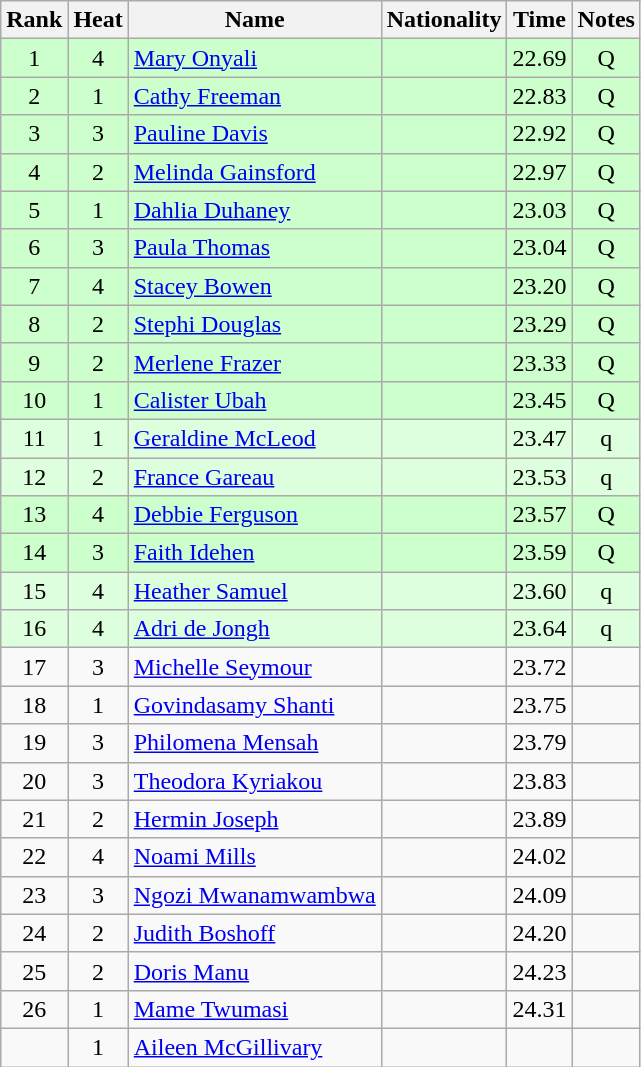<table class="wikitable sortable" style="text-align:center">
<tr>
<th>Rank</th>
<th>Heat</th>
<th>Name</th>
<th>Nationality</th>
<th>Time</th>
<th>Notes</th>
</tr>
<tr bgcolor=ccffcc>
<td>1</td>
<td>4</td>
<td align=left><a href='#'>Mary Onyali</a></td>
<td align=left></td>
<td>22.69</td>
<td>Q</td>
</tr>
<tr bgcolor=ccffcc>
<td>2</td>
<td>1</td>
<td align=left><a href='#'>Cathy Freeman</a></td>
<td align=left></td>
<td>22.83</td>
<td>Q</td>
</tr>
<tr bgcolor=ccffcc>
<td>3</td>
<td>3</td>
<td align=left><a href='#'>Pauline Davis</a></td>
<td align=left></td>
<td>22.92</td>
<td>Q</td>
</tr>
<tr bgcolor=ccffcc>
<td>4</td>
<td>2</td>
<td align=left><a href='#'>Melinda Gainsford</a></td>
<td align=left></td>
<td>22.97</td>
<td>Q</td>
</tr>
<tr bgcolor=ccffcc>
<td>5</td>
<td>1</td>
<td align=left><a href='#'>Dahlia Duhaney</a></td>
<td align=left></td>
<td>23.03</td>
<td>Q</td>
</tr>
<tr bgcolor=ccffcc>
<td>6</td>
<td>3</td>
<td align=left><a href='#'>Paula Thomas</a></td>
<td align=left></td>
<td>23.04</td>
<td>Q</td>
</tr>
<tr bgcolor=ccffcc>
<td>7</td>
<td>4</td>
<td align=left><a href='#'>Stacey Bowen</a></td>
<td align=left></td>
<td>23.20</td>
<td>Q</td>
</tr>
<tr bgcolor=ccffcc>
<td>8</td>
<td>2</td>
<td align=left><a href='#'>Stephi Douglas</a></td>
<td align=left></td>
<td>23.29</td>
<td>Q</td>
</tr>
<tr bgcolor=ccffcc>
<td>9</td>
<td>2</td>
<td align=left><a href='#'>Merlene Frazer</a></td>
<td align=left></td>
<td>23.33</td>
<td>Q</td>
</tr>
<tr bgcolor=ccffcc>
<td>10</td>
<td>1</td>
<td align=left><a href='#'>Calister Ubah</a></td>
<td align=left></td>
<td>23.45</td>
<td>Q</td>
</tr>
<tr bgcolor=ddffdd>
<td>11</td>
<td>1</td>
<td align=left><a href='#'>Geraldine McLeod</a></td>
<td align=left></td>
<td>23.47</td>
<td>q</td>
</tr>
<tr bgcolor=ddffdd>
<td>12</td>
<td>2</td>
<td align=left><a href='#'>France Gareau</a></td>
<td align=left></td>
<td>23.53</td>
<td>q</td>
</tr>
<tr bgcolor=ccffcc>
<td>13</td>
<td>4</td>
<td align=left><a href='#'>Debbie Ferguson</a></td>
<td align=left></td>
<td>23.57</td>
<td>Q</td>
</tr>
<tr bgcolor=ccffcc>
<td>14</td>
<td>3</td>
<td align=left><a href='#'>Faith Idehen</a></td>
<td align=left></td>
<td>23.59</td>
<td>Q</td>
</tr>
<tr bgcolor=ddffdd>
<td>15</td>
<td>4</td>
<td align=left><a href='#'>Heather Samuel</a></td>
<td align=left></td>
<td>23.60</td>
<td>q</td>
</tr>
<tr bgcolor=ddffdd>
<td>16</td>
<td>4</td>
<td align=left><a href='#'>Adri de Jongh</a></td>
<td align=left></td>
<td>23.64</td>
<td>q</td>
</tr>
<tr>
<td>17</td>
<td>3</td>
<td align=left><a href='#'>Michelle Seymour</a></td>
<td align=left></td>
<td>23.72</td>
<td></td>
</tr>
<tr>
<td>18</td>
<td>1</td>
<td align=left><a href='#'>Govindasamy Shanti</a></td>
<td align=left></td>
<td>23.75</td>
<td></td>
</tr>
<tr>
<td>19</td>
<td>3</td>
<td align=left><a href='#'>Philomena Mensah</a></td>
<td align=left></td>
<td>23.79</td>
<td></td>
</tr>
<tr>
<td>20</td>
<td>3</td>
<td align=left><a href='#'>Theodora Kyriakou</a></td>
<td align=left></td>
<td>23.83</td>
<td></td>
</tr>
<tr>
<td>21</td>
<td>2</td>
<td align=left><a href='#'>Hermin Joseph</a></td>
<td align=left></td>
<td>23.89</td>
<td></td>
</tr>
<tr>
<td>22</td>
<td>4</td>
<td align=left><a href='#'>Noami Mills</a></td>
<td align=left></td>
<td>24.02</td>
<td></td>
</tr>
<tr>
<td>23</td>
<td>3</td>
<td align=left><a href='#'>Ngozi Mwanamwambwa</a></td>
<td align=left></td>
<td>24.09</td>
<td></td>
</tr>
<tr>
<td>24</td>
<td>2</td>
<td align=left><a href='#'>Judith Boshoff</a></td>
<td align=left></td>
<td>24.20</td>
<td></td>
</tr>
<tr>
<td>25</td>
<td>2</td>
<td align=left><a href='#'>Doris Manu</a></td>
<td align=left></td>
<td>24.23</td>
<td></td>
</tr>
<tr>
<td>26</td>
<td>1</td>
<td align=left><a href='#'>Mame Twumasi</a></td>
<td align=left></td>
<td>24.31</td>
<td></td>
</tr>
<tr>
<td></td>
<td>1</td>
<td align=left><a href='#'>Aileen McGillivary</a></td>
<td align=left></td>
<td></td>
<td></td>
</tr>
</table>
